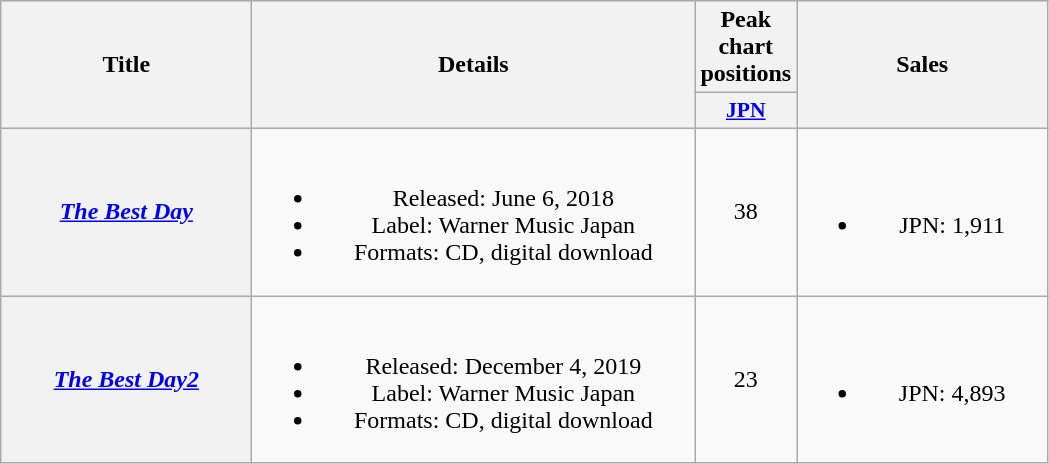<table class="wikitable plainrowheaders" style="text-align:center;">
<tr>
<th scope="col" rowspan="2" style="width:10em;">Title</th>
<th scope="col" rowspan="2" style="width:18em;">Details</th>
<th scope="col">Peak chart positions</th>
<th scope="col" rowspan="2" style="width:10em;">Sales</th>
</tr>
<tr>
<th scope="col" style="width:3em;font-size:90%;"><a href='#'>JPN</a><br></th>
</tr>
<tr>
<th scope="row"><em><a href='#'>The Best Day</a></em></th>
<td><br><ul><li>Released: June 6, 2018 </li><li>Label: Warner Music Japan</li><li>Formats: CD, digital download</li></ul></td>
<td>38</td>
<td><br><ul><li>JPN: 1,911</li></ul></td>
</tr>
<tr>
<th scope="row"><em><a href='#'>The Best Day2</a></em></th>
<td><br><ul><li>Released: December 4, 2019 </li><li>Label: Warner Music Japan</li><li>Formats: CD, digital download</li></ul></td>
<td>23</td>
<td><br><ul><li>JPN: 4,893</li></ul></td>
</tr>
</table>
